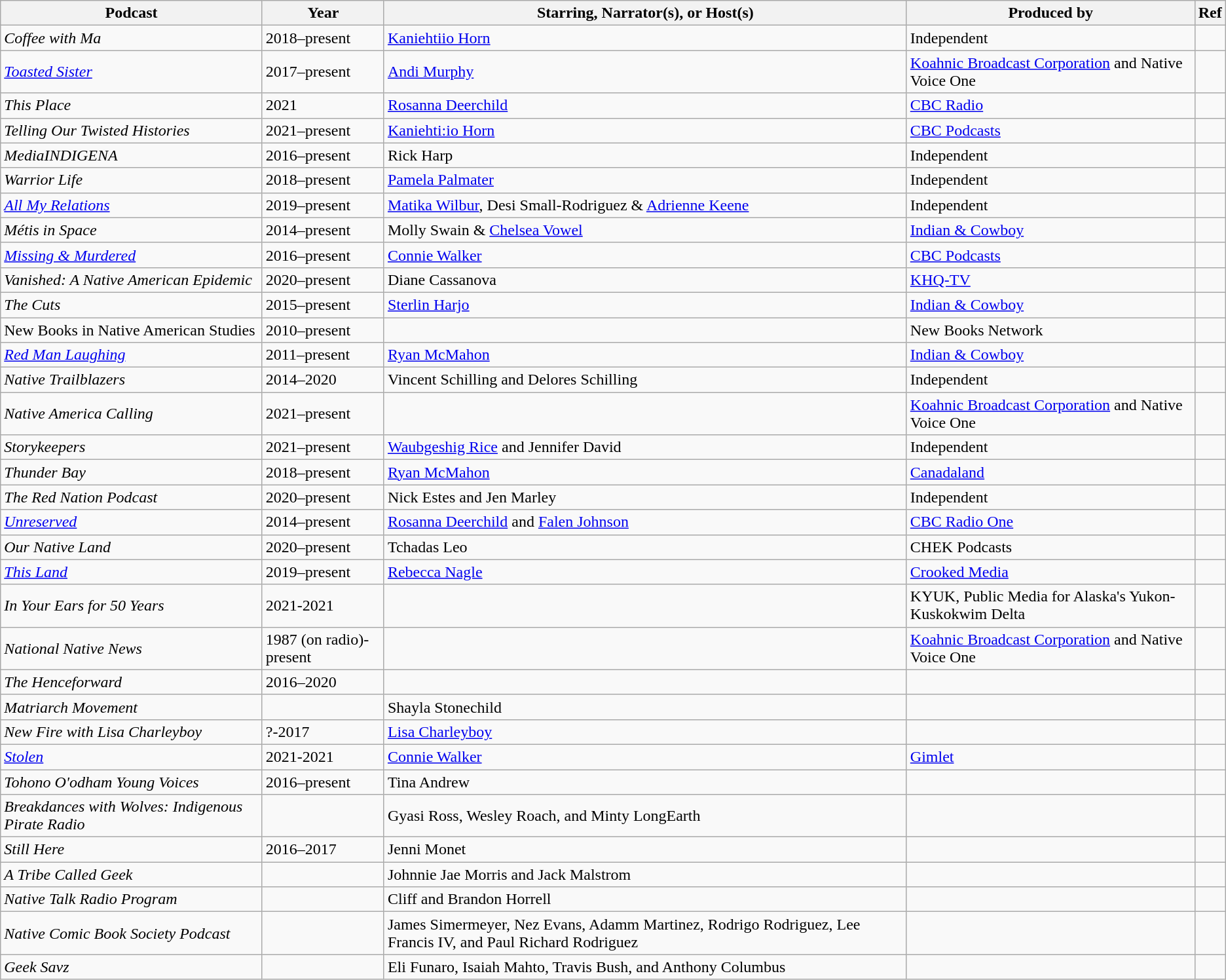<table class="wikitable sortable">
<tr>
<th>Podcast</th>
<th>Year</th>
<th>Starring, Narrator(s), or Host(s)</th>
<th>Produced by</th>
<th>Ref</th>
</tr>
<tr>
<td><em>Coffee with Ma</em></td>
<td>2018–present</td>
<td><a href='#'>Kaniehtiio Horn</a></td>
<td>Independent</td>
<td></td>
</tr>
<tr>
<td><em><a href='#'>Toasted Sister</a></em></td>
<td>2017–present</td>
<td><a href='#'>Andi Murphy</a></td>
<td><a href='#'>Koahnic Broadcast Corporation</a> and Native Voice One</td>
<td></td>
</tr>
<tr>
<td><em>This Place</em></td>
<td>2021</td>
<td><a href='#'>Rosanna Deerchild</a></td>
<td><a href='#'>CBC Radio</a></td>
<td></td>
</tr>
<tr>
<td><em>Telling Our Twisted Histories</em></td>
<td>2021–present</td>
<td><a href='#'>Kaniehti:io Horn</a></td>
<td><a href='#'>CBC Podcasts</a></td>
<td></td>
</tr>
<tr>
<td><em>MediaINDIGENA</em></td>
<td>2016–present</td>
<td>Rick Harp</td>
<td>Independent</td>
<td></td>
</tr>
<tr>
<td><em>Warrior Life</em></td>
<td>2018–present</td>
<td><a href='#'>Pamela Palmater</a></td>
<td>Independent</td>
<td></td>
</tr>
<tr>
<td><em><a href='#'>All My Relations</a></em></td>
<td>2019–present</td>
<td><a href='#'>Matika Wilbur</a>, Desi Small-Rodriguez & <a href='#'>Adrienne Keene</a></td>
<td>Independent</td>
<td></td>
</tr>
<tr>
<td><em>Métis in Space</em></td>
<td>2014–present</td>
<td>Molly Swain & <a href='#'>Chelsea Vowel</a></td>
<td><a href='#'>Indian & Cowboy</a></td>
<td></td>
</tr>
<tr>
<td><em><a href='#'>Missing & Murdered</a></em></td>
<td>2016–present</td>
<td><a href='#'>Connie Walker</a></td>
<td><a href='#'>CBC Podcasts</a></td>
<td></td>
</tr>
<tr>
<td><em>Vanished: A Native American Epidemic</em></td>
<td>2020–present</td>
<td>Diane Cassanova</td>
<td><a href='#'>KHQ-TV</a></td>
<td></td>
</tr>
<tr>
<td><em>The Cuts</em></td>
<td>2015–present</td>
<td><a href='#'>Sterlin Harjo</a></td>
<td><a href='#'>Indian & Cowboy</a></td>
<td></td>
</tr>
<tr>
<td>New Books in Native American Studies</td>
<td>2010–present</td>
<td></td>
<td>New Books Network</td>
<td></td>
</tr>
<tr>
<td><em><a href='#'>Red Man Laughing</a></em></td>
<td>2011–present</td>
<td><a href='#'>Ryan McMahon</a></td>
<td><a href='#'>Indian & Cowboy</a></td>
<td></td>
</tr>
<tr>
<td><em>Native Trailblazers</em></td>
<td>2014–2020</td>
<td>Vincent Schilling and Delores Schilling</td>
<td>Independent</td>
<td></td>
</tr>
<tr>
<td><em>Native America Calling</em></td>
<td>2021–present</td>
<td></td>
<td><a href='#'>Koahnic Broadcast Corporation</a> and Native Voice One</td>
<td></td>
</tr>
<tr>
<td><em>Storykeepers</em></td>
<td>2021–present</td>
<td><a href='#'>Waubgeshig Rice</a> and Jennifer David</td>
<td>Independent</td>
<td></td>
</tr>
<tr>
<td><em>Thunder Bay</em></td>
<td>2018–present</td>
<td><a href='#'>Ryan McMahon</a></td>
<td><a href='#'>Canadaland</a></td>
<td></td>
</tr>
<tr>
<td><em>The Red Nation Podcast</em></td>
<td>2020–present</td>
<td>Nick Estes and Jen Marley</td>
<td>Independent</td>
<td></td>
</tr>
<tr>
<td><em><a href='#'>Unreserved</a></em></td>
<td>2014–present</td>
<td><a href='#'>Rosanna Deerchild</a> and <a href='#'>Falen Johnson</a></td>
<td><a href='#'>CBC Radio One</a></td>
<td></td>
</tr>
<tr>
<td><em>Our Native Land</em></td>
<td>2020–present</td>
<td>Tchadas Leo</td>
<td>CHEK Podcasts</td>
<td></td>
</tr>
<tr>
<td><a href='#'><em>This Land</em></a></td>
<td>2019–present</td>
<td><a href='#'>Rebecca Nagle</a></td>
<td><a href='#'>Crooked Media</a></td>
<td></td>
</tr>
<tr>
<td><em>In Your Ears for 50 Years</em></td>
<td>2021-2021</td>
<td></td>
<td>KYUK, Public Media for Alaska's Yukon-Kuskokwim Delta</td>
<td></td>
</tr>
<tr>
<td><em>National Native News</em></td>
<td>1987 (on radio)-present</td>
<td></td>
<td><a href='#'>Koahnic Broadcast Corporation</a> and Native Voice One</td>
<td></td>
</tr>
<tr>
<td><em>The Henceforward</em></td>
<td>2016–2020</td>
<td></td>
<td></td>
<td></td>
</tr>
<tr>
<td><em>Matriarch Movement</em></td>
<td></td>
<td>Shayla Stonechild</td>
<td></td>
<td></td>
</tr>
<tr>
<td><em>New Fire with Lisa Charleyboy</em></td>
<td>?-2017</td>
<td><a href='#'>Lisa Charleyboy</a></td>
<td></td>
<td></td>
</tr>
<tr>
<td><em><a href='#'>Stolen</a></em></td>
<td>2021-2021</td>
<td><a href='#'>Connie Walker</a></td>
<td><a href='#'>Gimlet</a></td>
<td></td>
</tr>
<tr>
<td><em>Tohono O'odham Young Voices</em></td>
<td>2016–present</td>
<td>Tina Andrew</td>
<td></td>
<td></td>
</tr>
<tr>
<td><em>Breakdances with Wolves: Indigenous Pirate Radio</em></td>
<td></td>
<td>Gyasi Ross, Wesley Roach, and Minty LongEarth</td>
<td></td>
<td></td>
</tr>
<tr>
<td><em>Still Here</em></td>
<td>2016–2017</td>
<td>Jenni Monet</td>
<td></td>
<td></td>
</tr>
<tr>
<td><em>A Tribe Called Geek</em></td>
<td></td>
<td>Johnnie Jae Morris and Jack Malstrom</td>
<td></td>
<td></td>
</tr>
<tr>
<td><em>Native Talk Radio Program</em></td>
<td></td>
<td>Cliff and Brandon Horrell</td>
<td></td>
<td></td>
</tr>
<tr>
<td><em>Native Comic Book Society Podcast</em></td>
<td></td>
<td>James Simermeyer, Nez Evans, Adamm Martinez, Rodrigo Rodriguez, Lee Francis IV, and Paul Richard Rodriguez</td>
<td></td>
<td></td>
</tr>
<tr>
<td><em>Geek Savz</em></td>
<td></td>
<td>Eli Funaro, Isaiah Mahto, Travis Bush, and Anthony Columbus</td>
<td></td>
<td></td>
</tr>
</table>
